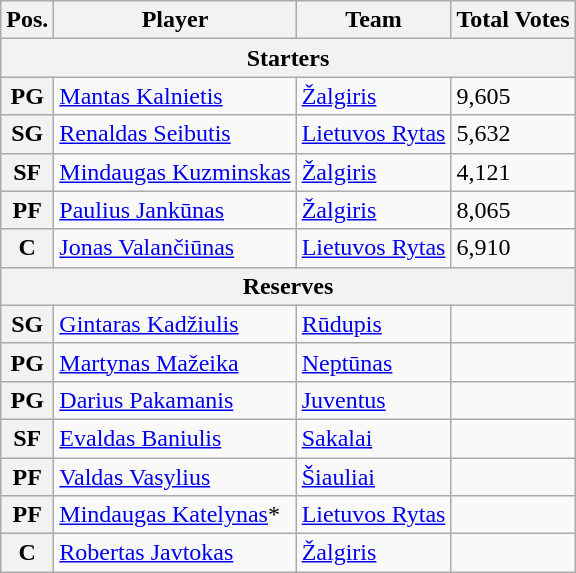<table class="wikitable">
<tr>
<th>Pos.</th>
<th>Player</th>
<th>Team</th>
<th>Total Votes</th>
</tr>
<tr>
<th colspan="4">Starters</th>
</tr>
<tr>
<th>PG</th>
<td> <a href='#'>Mantas Kalnietis</a></td>
<td><a href='#'>Žalgiris</a></td>
<td>9,605</td>
</tr>
<tr>
<th>SG</th>
<td> <a href='#'>Renaldas Seibutis</a></td>
<td><a href='#'>Lietuvos Rytas</a></td>
<td>5,632</td>
</tr>
<tr>
<th>SF</th>
<td> <a href='#'>Mindaugas Kuzminskas</a></td>
<td><a href='#'>Žalgiris</a></td>
<td>4,121</td>
</tr>
<tr>
<th>PF</th>
<td> <a href='#'>Paulius Jankūnas</a></td>
<td><a href='#'>Žalgiris</a></td>
<td>8,065</td>
</tr>
<tr>
<th>C</th>
<td> <a href='#'>Jonas Valančiūnas</a></td>
<td><a href='#'>Lietuvos Rytas</a></td>
<td>6,910</td>
</tr>
<tr>
<th colspan="4">Reserves</th>
</tr>
<tr>
<th>SG</th>
<td> <a href='#'>Gintaras Kadžiulis</a></td>
<td><a href='#'>Rūdupis</a></td>
<td></td>
</tr>
<tr>
<th>PG</th>
<td>  <a href='#'>Martynas Mažeika</a></td>
<td><a href='#'>Neptūnas</a></td>
<td></td>
</tr>
<tr>
<th>PG</th>
<td> <a href='#'>Darius Pakamanis</a></td>
<td><a href='#'>Juventus</a></td>
<td></td>
</tr>
<tr>
<th>SF</th>
<td> <a href='#'>Evaldas Baniulis</a></td>
<td><a href='#'>Sakalai</a></td>
<td></td>
</tr>
<tr>
<th>PF</th>
<td> <a href='#'>Valdas Vasylius</a></td>
<td><a href='#'>Šiauliai</a></td>
<td></td>
</tr>
<tr>
<th>PF</th>
<td> <a href='#'>Mindaugas Katelynas</a>*</td>
<td><a href='#'>Lietuvos Rytas</a></td>
<td></td>
</tr>
<tr>
<th>C</th>
<td> <a href='#'>Robertas Javtokas</a></td>
<td><a href='#'>Žalgiris</a></td>
<td></td>
</tr>
</table>
